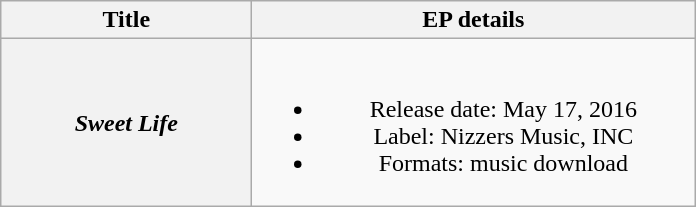<table class="wikitable plainrowheaders" style="text-align:center;">
<tr>
<th style="width:10em;">Title</th>
<th style="width:18em;">EP details</th>
</tr>
<tr>
<th scope="row"><em>Sweet Life</em></th>
<td><br><ul><li>Release date: May 17, 2016</li><li>Label: Nizzers Music, INC</li><li>Formats: music download</li></ul></td>
</tr>
</table>
